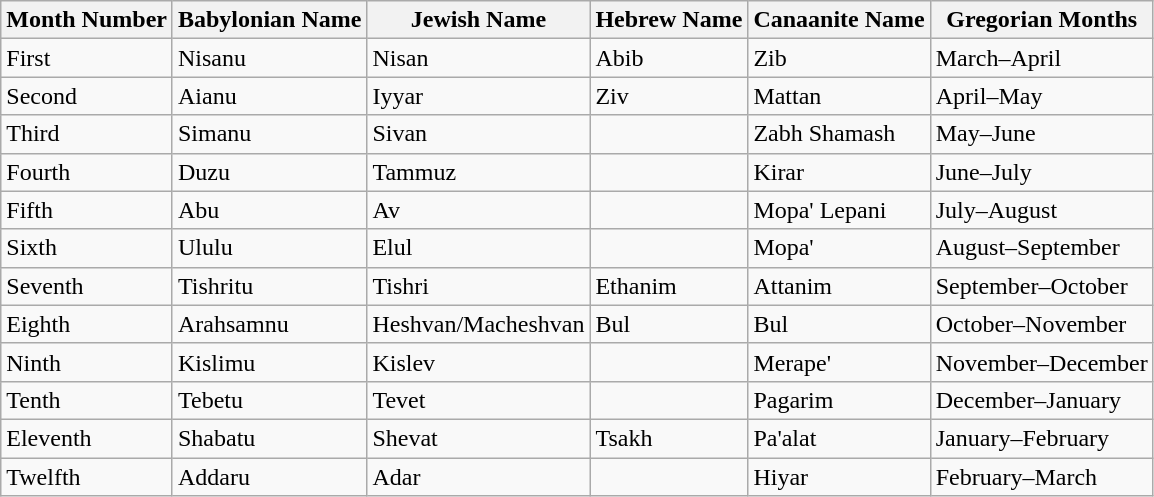<table class="wikitable" border="1">
<tr>
<th>Month Number</th>
<th>Babylonian Name</th>
<th>Jewish Name</th>
<th>Hebrew Name</th>
<th>Canaanite Name</th>
<th>Gregorian Months</th>
</tr>
<tr>
<td>First</td>
<td>Nisanu</td>
<td>Nisan</td>
<td>Abib</td>
<td>Zib</td>
<td>March–April</td>
</tr>
<tr>
<td>Second</td>
<td>Aianu</td>
<td>Iyyar</td>
<td>Ziv</td>
<td>Mattan</td>
<td>April–May</td>
</tr>
<tr>
<td>Third</td>
<td>Simanu</td>
<td>Sivan</td>
<td></td>
<td>Zabh Shamash</td>
<td>May–June</td>
</tr>
<tr>
<td>Fourth</td>
<td>Duzu</td>
<td>Tammuz</td>
<td></td>
<td>Kirar</td>
<td>June–July</td>
</tr>
<tr>
<td>Fifth</td>
<td>Abu</td>
<td>Av</td>
<td></td>
<td>Mopa' Lepani</td>
<td>July–August</td>
</tr>
<tr>
<td>Sixth</td>
<td>Ululu</td>
<td>Elul</td>
<td></td>
<td>Mopa'</td>
<td>August–September</td>
</tr>
<tr>
<td>Seventh</td>
<td>Tishritu</td>
<td>Tishri</td>
<td>Ethanim</td>
<td>Attanim</td>
<td>September–October</td>
</tr>
<tr>
<td>Eighth</td>
<td>Arahsamnu</td>
<td>Heshvan/Macheshvan</td>
<td>Bul</td>
<td>Bul</td>
<td>October–November</td>
</tr>
<tr>
<td>Ninth</td>
<td>Kislimu</td>
<td>Kislev</td>
<td></td>
<td>Merape'</td>
<td>November–December</td>
</tr>
<tr>
<td>Tenth</td>
<td>Tebetu</td>
<td>Tevet</td>
<td></td>
<td>Pagarim</td>
<td>December–January</td>
</tr>
<tr>
<td>Eleventh</td>
<td>Shabatu</td>
<td>Shevat</td>
<td>Tsakh</td>
<td>Pa'alat</td>
<td>January–February</td>
</tr>
<tr>
<td>Twelfth</td>
<td>Addaru</td>
<td>Adar</td>
<td></td>
<td>Hiyar</td>
<td>February–March</td>
</tr>
</table>
